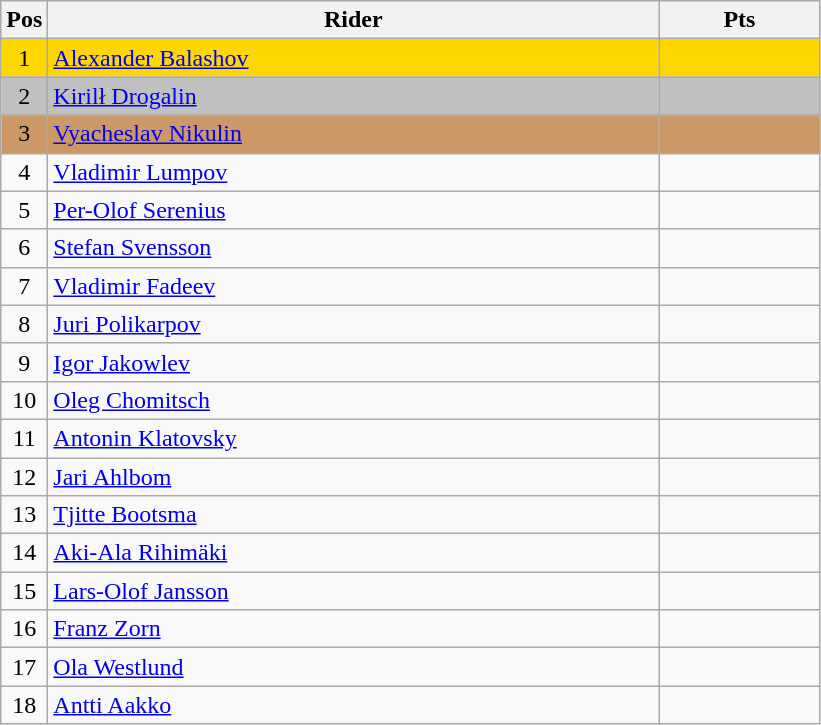<table class="wikitable" style="font-size: 100%">
<tr>
<th width=20>Pos</th>
<th width=400>Rider</th>
<th width=100>Pts</th>
</tr>
<tr align=center style="background-color: gold;">
<td>1</td>
<td align="left"> <a href='#'>Alexander Balashov</a></td>
<td></td>
</tr>
<tr align=center style="background-color: silver;">
<td>2</td>
<td align="left"> <a href='#'>Kirilł Drogalin</a></td>
<td></td>
</tr>
<tr align=center style="background-color: #cc9966;">
<td>3</td>
<td align="left"> <a href='#'>Vyacheslav Nikulin</a></td>
<td></td>
</tr>
<tr align=center>
<td>4</td>
<td align="left"> <a href='#'>Vladimir Lumpov</a></td>
<td></td>
</tr>
<tr align=center>
<td>5</td>
<td align="left"> <a href='#'>Per-Olof Serenius</a></td>
<td></td>
</tr>
<tr align=center>
<td>6</td>
<td align="left"> <a href='#'>Stefan Svensson</a></td>
<td></td>
</tr>
<tr align=center>
<td>7</td>
<td align="left"> <a href='#'>Vladimir Fadeev</a></td>
<td></td>
</tr>
<tr align=center>
<td>8</td>
<td align="left"> <a href='#'>Juri Polikarpov</a></td>
<td></td>
</tr>
<tr align=center>
<td>9</td>
<td align="left"> <a href='#'>Igor Jakowlev</a></td>
<td></td>
</tr>
<tr align=center>
<td>10</td>
<td align="left"> <a href='#'>Oleg Chomitsch</a></td>
<td></td>
</tr>
<tr align=center>
<td>11</td>
<td align="left"> <a href='#'>Antonin Klatovsky</a></td>
<td></td>
</tr>
<tr align=center>
<td>12</td>
<td align="left"> <a href='#'>Jari Ahlbom </a></td>
<td></td>
</tr>
<tr align=center>
<td>13</td>
<td align="left"> <a href='#'>Tjitte Bootsma</a></td>
<td></td>
</tr>
<tr align=center>
<td>14</td>
<td align="left"> <a href='#'>Aki-Ala Rihimäki</a></td>
<td></td>
</tr>
<tr align=center>
<td>15</td>
<td align="left"> <a href='#'>Lars-Olof Jansson</a></td>
<td></td>
</tr>
<tr align=center>
<td>16</td>
<td align="left"> <a href='#'>Franz Zorn</a></td>
<td></td>
</tr>
<tr align=center>
<td>17</td>
<td align="left"> <a href='#'>Ola Westlund</a></td>
<td></td>
</tr>
<tr align=center>
<td>18</td>
<td align="left"> <a href='#'>Antti Aakko</a></td>
<td></td>
</tr>
</table>
